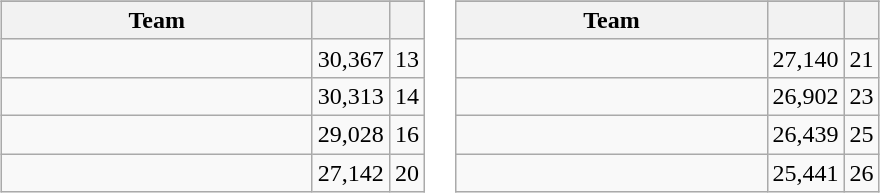<table>
<tr valign=top>
<td><br><table class="wikitable">
<tr>
</tr>
<tr>
<th width=200>Team</th>
<th></th>
<th></th>
</tr>
<tr>
<td></td>
<td align=right>30,367</td>
<td align=center>13</td>
</tr>
<tr>
<td></td>
<td align=right>30,313</td>
<td align=center>14</td>
</tr>
<tr>
<td></td>
<td align=right>29,028</td>
<td align=center>16</td>
</tr>
<tr>
<td></td>
<td align=right>27,142</td>
<td align=center>20</td>
</tr>
</table>
</td>
<td><br><table class="wikitable">
<tr>
</tr>
<tr>
<th width=200>Team</th>
<th></th>
<th></th>
</tr>
<tr>
<td></td>
<td align=right>27,140</td>
<td align=center>21</td>
</tr>
<tr>
<td></td>
<td align=right>26,902</td>
<td align=center>23</td>
</tr>
<tr>
<td></td>
<td align=right>26,439</td>
<td align=center>25</td>
</tr>
<tr>
<td></td>
<td align=right>25,441</td>
<td align=center>26</td>
</tr>
</table>
</td>
</tr>
</table>
